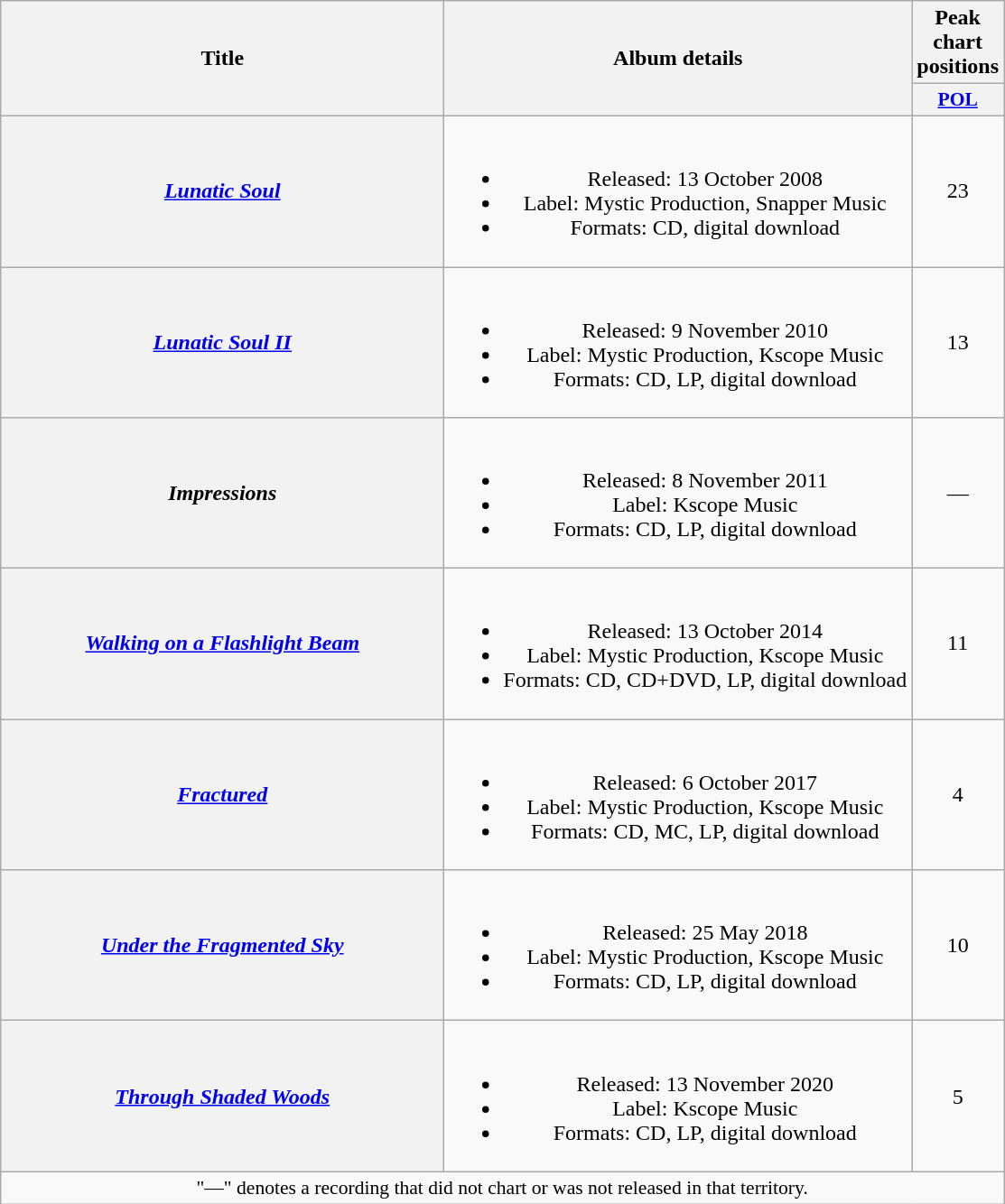<table class="wikitable plainrowheaders" style="text-align:center;">
<tr>
<th scope="col" rowspan="2" style="width:20em;">Title</th>
<th scope="col" rowspan="2">Album details</th>
<th scope="col" colspan="1">Peak chart positions</th>
</tr>
<tr>
<th scope="col" style="width:3em;font-size:90%;"><a href='#'>POL</a><br></th>
</tr>
<tr>
<th scope="row"><em><a href='#'>Lunatic Soul</a></em></th>
<td><br><ul><li>Released: 13 October 2008</li><li>Label: Mystic Production, Snapper Music</li><li>Formats: CD, digital download</li></ul></td>
<td>23</td>
</tr>
<tr>
<th scope="row"><em><a href='#'>Lunatic Soul II</a></em></th>
<td><br><ul><li>Released: 9 November 2010</li><li>Label: Mystic Production, Kscope Music</li><li>Formats: CD, LP, digital download</li></ul></td>
<td>13</td>
</tr>
<tr>
<th scope="row"><em>Impressions</em></th>
<td><br><ul><li>Released: 8 November 2011</li><li>Label: Kscope Music</li><li>Formats: CD, LP, digital download</li></ul></td>
<td>—</td>
</tr>
<tr>
<th scope="row"><em><a href='#'>Walking on a Flashlight Beam</a></em></th>
<td><br><ul><li>Released: 13 October 2014</li><li>Label: Mystic Production, Kscope Music</li><li>Formats: CD, CD+DVD, LP, digital download</li></ul></td>
<td>11</td>
</tr>
<tr>
<th scope="row"><em><a href='#'>Fractured</a></em></th>
<td><br><ul><li>Released: 6 October 2017</li><li>Label: Mystic Production, Kscope Music</li><li>Formats: CD, MC, LP, digital download</li></ul></td>
<td>4</td>
</tr>
<tr>
<th scope="row"><em><a href='#'>Under the Fragmented Sky</a></em></th>
<td><br><ul><li>Released: 25 May 2018</li><li>Label: Mystic Production, Kscope Music</li><li>Formats: CD, LP, digital download</li></ul></td>
<td>10</td>
</tr>
<tr>
<th scope="row"><em><a href='#'>Through Shaded Woods</a></em></th>
<td><br><ul><li>Released: 13 November 2020</li><li>Label: Kscope Music</li><li>Formats: CD, LP, digital download</li></ul></td>
<td>5</td>
</tr>
<tr>
<td colspan="3" style="font-size:90%">"—" denotes a recording that did not chart or was not released in that territory.</td>
</tr>
</table>
